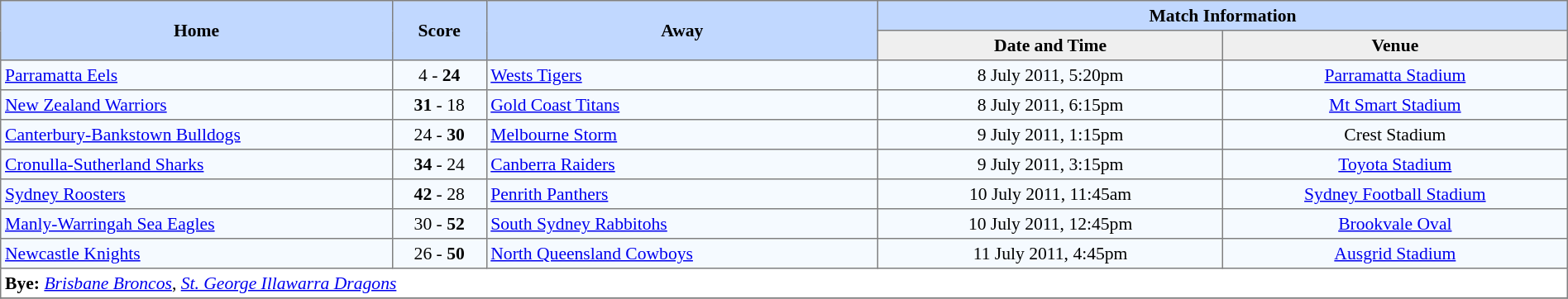<table border=1 style="border-collapse:collapse; font-size:90%; text-align:center;" cellpadding=3 cellspacing=0 width=100%>
<tr bgcolor=#C1D8FF>
<th rowspan=2 width=25%>Home</th>
<th rowspan=2 width=6%>Score</th>
<th rowspan=2 width=25%>Away</th>
<th colspan=6>Match Information</th>
</tr>
<tr bgcolor=#EFEFEF>
<th width=22%>Date and Time</th>
<th width=22%>Venue</th>
</tr>
<tr align=center bgcolor=#F5FAFF>
<td align=left> <a href='#'>Parramatta Eels</a></td>
<td>4 - <strong>24</strong></td>
<td align=left> <a href='#'>Wests Tigers</a></td>
<td>8 July 2011, 5:20pm</td>
<td><a href='#'>Parramatta Stadium</a></td>
</tr>
<tr align=center bgcolor=#F5FAFF>
<td align=left> <a href='#'>New Zealand Warriors</a></td>
<td><strong>31</strong> - 18</td>
<td align=left> <a href='#'>Gold Coast Titans</a></td>
<td>8 July 2011, 6:15pm</td>
<td><a href='#'>Mt Smart Stadium</a></td>
</tr>
<tr align=center bgcolor=#F5FAFF>
<td align=left> <a href='#'>Canterbury-Bankstown Bulldogs</a></td>
<td>24 - <strong>30</strong></td>
<td align=left> <a href='#'>Melbourne Storm</a></td>
<td>9 July 2011, 1:15pm</td>
<td>Crest Stadium</td>
</tr>
<tr align=center bgcolor=#F5FAFF>
<td align=left> <a href='#'>Cronulla-Sutherland Sharks</a></td>
<td><strong>34</strong> - 24</td>
<td align=left> <a href='#'>Canberra Raiders</a></td>
<td>9 July 2011, 3:15pm</td>
<td><a href='#'>Toyota Stadium</a></td>
</tr>
<tr align=center bgcolor=#F5FAFF>
<td align=left> <a href='#'>Sydney Roosters</a></td>
<td><strong>42</strong> - 28</td>
<td align=left> <a href='#'>Penrith Panthers</a></td>
<td>10 July 2011, 11:45am</td>
<td><a href='#'>Sydney Football Stadium</a></td>
</tr>
<tr align=center bgcolor=#F5FAFF>
<td align=left> <a href='#'>Manly-Warringah Sea Eagles</a></td>
<td>30 - <strong>52</strong></td>
<td align=left> <a href='#'>South Sydney Rabbitohs</a></td>
<td>10 July 2011, 12:45pm</td>
<td><a href='#'>Brookvale Oval</a></td>
</tr>
<tr align=center bgcolor=#F5FAFF>
<td align=left> <a href='#'>Newcastle Knights</a></td>
<td>26 - <strong>50</strong></td>
<td align=left> <a href='#'>North Queensland Cowboys</a></td>
<td>11 July 2011, 4:45pm</td>
<td><a href='#'>Ausgrid Stadium</a></td>
</tr>
<tr>
<td colspan="5" align="left"><strong>Bye:</strong>  <em><a href='#'>Brisbane Broncos</a></em>,  <em><a href='#'>St. George Illawarra Dragons</a></em></td>
</tr>
<tr>
</tr>
</table>
